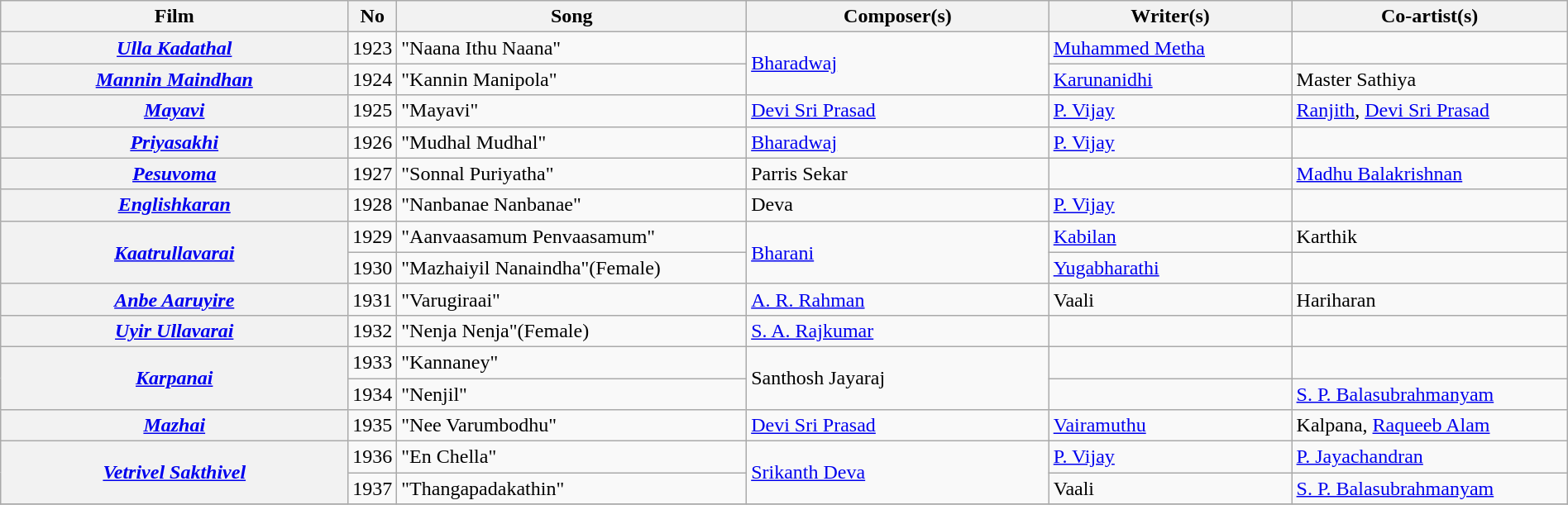<table class="wikitable plainrowheaders" width="100%" textcolor:#000;">
<tr>
<th scope="col" width=23%><strong>Film</strong></th>
<th><strong>No</strong></th>
<th scope="col" width=23%><strong>Song</strong></th>
<th scope="col" width=20%><strong>Composer(s)</strong></th>
<th scope="col" width=16%><strong>Writer(s)</strong></th>
<th scope="col" width=18%><strong>Co-artist(s)</strong></th>
</tr>
<tr>
<th><em><a href='#'>Ulla Kadathal</a></em></th>
<td>1923</td>
<td>"Naana Ithu Naana"</td>
<td rowspan="2"><a href='#'>Bharadwaj</a></td>
<td><a href='#'>Muhammed Metha</a></td>
<td></td>
</tr>
<tr>
<th><em><a href='#'>Mannin Maindhan</a></em></th>
<td>1924</td>
<td>"Kannin Manipola"</td>
<td><a href='#'>Karunanidhi</a></td>
<td>Master Sathiya</td>
</tr>
<tr>
<th><em><a href='#'>Mayavi</a></em></th>
<td>1925</td>
<td>"Mayavi"</td>
<td><a href='#'>Devi Sri Prasad</a></td>
<td><a href='#'>P. Vijay</a></td>
<td><a href='#'>Ranjith</a>, <a href='#'>Devi Sri Prasad</a></td>
</tr>
<tr>
<th><em><a href='#'>Priyasakhi</a></em></th>
<td>1926</td>
<td>"Mudhal Mudhal"</td>
<td><a href='#'>Bharadwaj</a></td>
<td><a href='#'>P. Vijay</a></td>
</tr>
<tr>
<th><em><a href='#'>Pesuvoma</a></em></th>
<td>1927</td>
<td>"Sonnal Puriyatha"</td>
<td>Parris Sekar</td>
<td></td>
<td><a href='#'>Madhu Balakrishnan</a></td>
</tr>
<tr>
<th><em><a href='#'>Englishkaran</a></em></th>
<td>1928</td>
<td>"Nanbanae Nanbanae"</td>
<td>Deva</td>
<td><a href='#'>P. Vijay</a></td>
<td></td>
</tr>
<tr>
<th rowspan="2"><em><a href='#'>Kaatrullavarai</a></em></th>
<td>1929</td>
<td>"Aanvaasamum Penvaasamum"</td>
<td rowspan="2"><a href='#'>Bharani</a></td>
<td><a href='#'>Kabilan</a></td>
<td>Karthik</td>
</tr>
<tr>
<td>1930</td>
<td>"Mazhaiyil Nanaindha"(Female)</td>
<td><a href='#'>Yugabharathi</a></td>
<td></td>
</tr>
<tr>
<th><em><a href='#'>Anbe Aaruyire</a></em></th>
<td>1931</td>
<td>"Varugiraai"</td>
<td><a href='#'>A. R. Rahman</a></td>
<td>Vaali</td>
<td>Hariharan</td>
</tr>
<tr>
<th><a href='#'><em>Uyir Ullavarai</em></a></th>
<td>1932</td>
<td>"Nenja Nenja"(Female)</td>
<td><a href='#'>S. A. Rajkumar</a></td>
<td></td>
<td></td>
</tr>
<tr>
<th rowspan="2"><em><a href='#'>Karpanai</a></em></th>
<td>1933</td>
<td>"Kannaney"</td>
<td rowspan="2">Santhosh Jayaraj</td>
<td></td>
<td></td>
</tr>
<tr>
<td>1934</td>
<td>"Nenjil"</td>
<td></td>
<td><a href='#'>S. P. Balasubrahmanyam</a></td>
</tr>
<tr>
<th><em><a href='#'>Mazhai</a></em></th>
<td>1935</td>
<td>"Nee Varumbodhu"</td>
<td><a href='#'>Devi Sri Prasad</a></td>
<td><a href='#'>Vairamuthu</a></td>
<td>Kalpana, <a href='#'>Raqueeb Alam</a></td>
</tr>
<tr>
<th rowspan="2"><em><a href='#'>Vetrivel Sakthivel</a></em></th>
<td>1936</td>
<td>"En Chella"</td>
<td rowspan="2"><a href='#'>Srikanth Deva</a></td>
<td><a href='#'>P. Vijay</a></td>
<td><a href='#'>P. Jayachandran</a></td>
</tr>
<tr>
<td>1937</td>
<td>"Thangapadakathin"</td>
<td>Vaali</td>
<td><a href='#'>S. P. Balasubrahmanyam</a></td>
</tr>
<tr>
</tr>
</table>
